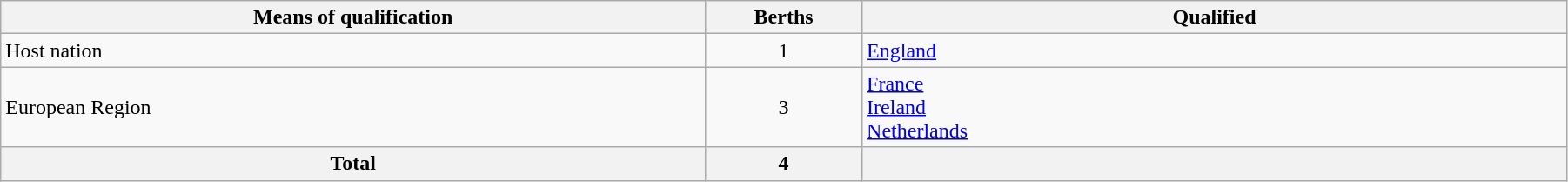<table class="wikitable" style="width:95%;">
<tr>
<th width=45%>Means of qualification</th>
<th width=10%>Berths</th>
<th width=45%>Qualified</th>
</tr>
<tr>
<td>Host nation</td>
<td align=center>1</td>
<td> <a href='#'>England</a></td>
</tr>
<tr>
<td>European Region</td>
<td align=center>3</td>
<td> <a href='#'>France</a><br> <a href='#'>Ireland</a><br> <a href='#'>Netherlands</a></td>
</tr>
<tr>
<th>Total</th>
<th>4</th>
<th></th>
</tr>
</table>
